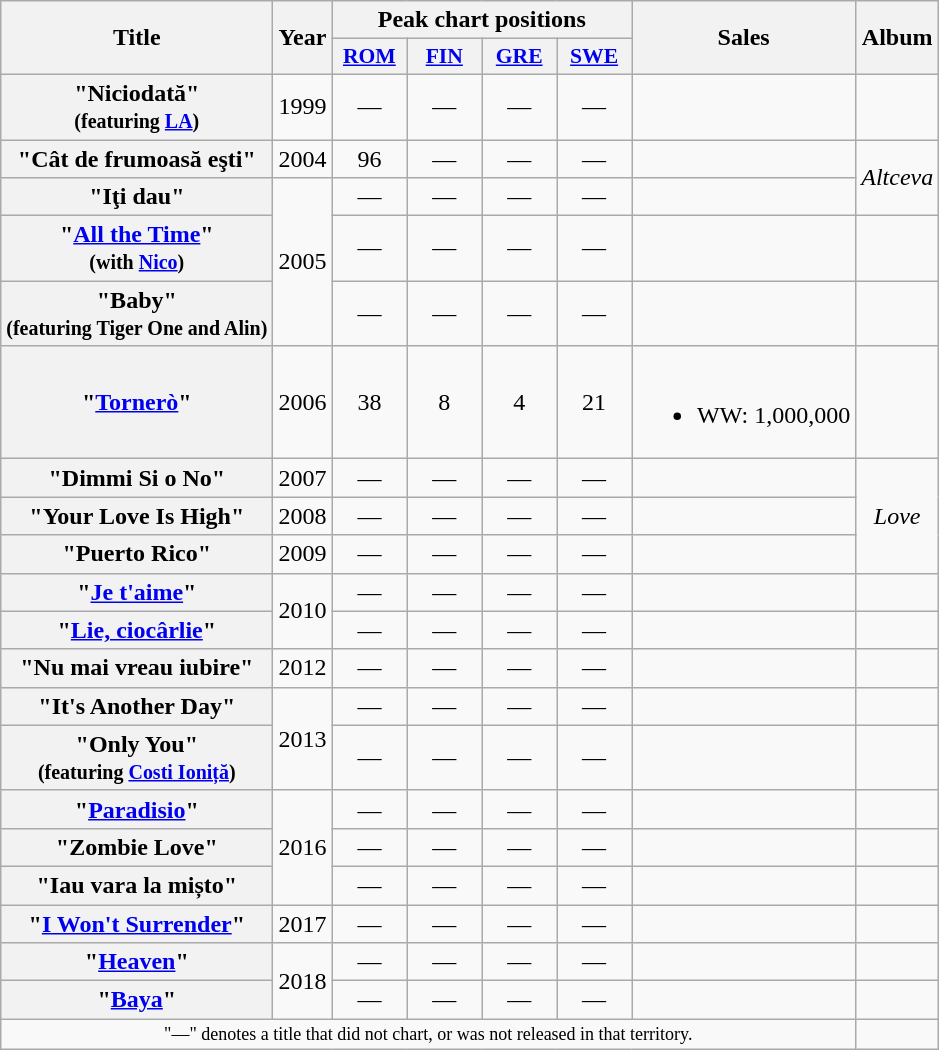<table class="wikitable plainrowheaders" style="text-align:center;">
<tr>
<th scope="col" rowspan="2">Title</th>
<th scope="col" rowspan="2">Year</th>
<th scope="col" colspan="4">Peak chart positions</th>
<th scope="col" rowspan="2">Sales</th>
<th rowspan="2">Album</th>
</tr>
<tr>
<th scope="col" style="width:3em;font-size:90%;"><a href='#'>ROM</a><br></th>
<th scope="col" style="width:3em;font-size:90%;"><a href='#'>FIN</a><br></th>
<th scope="col" style="width:3em;font-size:90%;"><a href='#'>GRE</a><br></th>
<th scope="col" style="width:3em;font-size:90%;"><a href='#'>SWE</a><br></th>
</tr>
<tr>
<th scope="row">"Niciodată"<br><small>(featuring <a href='#'>LA</a>)</small></th>
<td>1999</td>
<td>—</td>
<td>—</td>
<td>—</td>
<td>—</td>
<td></td>
<td></td>
</tr>
<tr>
<th scope="row">"Cât de frumoasă eşti"</th>
<td>2004</td>
<td>96</td>
<td>—</td>
<td>—</td>
<td>—</td>
<td></td>
<td rowspan="2"><em>Altceva</em></td>
</tr>
<tr>
<th scope="row">"Iţi dau"</th>
<td rowspan="3">2005</td>
<td>—</td>
<td>—</td>
<td>—</td>
<td>—</td>
<td></td>
</tr>
<tr>
<th scope="row">"<a href='#'>All the Time</a>"<br><small>(with <a href='#'>Nico</a>)</small></th>
<td>—</td>
<td>—</td>
<td>—</td>
<td>—</td>
<td></td>
<td></td>
</tr>
<tr>
<th scope="row">"Baby"<br><small>(featuring Tiger One and Alin)</small></th>
<td>—</td>
<td>—</td>
<td>—</td>
<td>—</td>
<td></td>
<td></td>
</tr>
<tr>
<th scope="row">"<a href='#'>Tornerò</a>"</th>
<td>2006</td>
<td>38</td>
<td>8</td>
<td>4</td>
<td>21</td>
<td><br><ul><li>WW: 1,000,000</li></ul></td>
<td></td>
</tr>
<tr>
<th scope="row">"Dimmi Si o No"</th>
<td>2007</td>
<td>—</td>
<td>—</td>
<td>—</td>
<td>—</td>
<td></td>
<td rowspan="3"><em>Love</em></td>
</tr>
<tr>
<th scope="row">"Your Love Is High"</th>
<td>2008</td>
<td>—</td>
<td>—</td>
<td>—</td>
<td>—</td>
<td></td>
</tr>
<tr>
<th scope="row">"Puerto Rico"</th>
<td>2009</td>
<td>—</td>
<td>—</td>
<td>—</td>
<td>—</td>
<td></td>
</tr>
<tr>
<th scope="row">"<a href='#'>Je t'aime</a>"</th>
<td rowspan="2">2010</td>
<td>—</td>
<td>—</td>
<td>—</td>
<td>—</td>
<td></td>
<td></td>
</tr>
<tr>
<th scope="row">"<a href='#'>Lie, ciocârlie</a>"</th>
<td>—</td>
<td>—</td>
<td>—</td>
<td>—</td>
<td></td>
<td></td>
</tr>
<tr>
<th scope="row">"Nu mai vreau iubire"</th>
<td>2012</td>
<td>—</td>
<td>—</td>
<td>—</td>
<td>—</td>
<td></td>
<td></td>
</tr>
<tr>
<th scope="row">"It's Another Day"</th>
<td rowspan="2">2013</td>
<td>—</td>
<td>—</td>
<td>—</td>
<td>—</td>
<td></td>
<td></td>
</tr>
<tr>
<th scope="row">"Only You"<br><small>(featuring <a href='#'>Costi Ioniță</a>)</small></th>
<td>—</td>
<td>—</td>
<td>—</td>
<td>—</td>
<td></td>
<td></td>
</tr>
<tr>
<th scope="row">"<a href='#'>Paradisio</a>"</th>
<td rowspan="3">2016</td>
<td>—</td>
<td>—</td>
<td>—</td>
<td>—</td>
<td></td>
<td></td>
</tr>
<tr>
<th scope="row">"Zombie Love"</th>
<td>—</td>
<td>—</td>
<td>—</td>
<td>—</td>
<td></td>
<td></td>
</tr>
<tr>
<th scope="row">"Iau vara la mișto"</th>
<td>—</td>
<td>—</td>
<td>—</td>
<td>—</td>
<td></td>
<td></td>
</tr>
<tr>
<th scope="row">"<a href='#'>I Won't Surrender</a>"</th>
<td>2017</td>
<td>—</td>
<td>—</td>
<td>—</td>
<td>—</td>
<td></td>
<td></td>
</tr>
<tr>
<th scope="row">"<a href='#'>Heaven</a>"</th>
<td rowspan="2">2018</td>
<td>—</td>
<td>—</td>
<td>—</td>
<td>—</td>
<td></td>
<td></td>
</tr>
<tr>
<th scope="row">"<a href='#'>Baya</a>"</th>
<td>—</td>
<td>—</td>
<td>—</td>
<td>—</td>
<td></td>
<td></td>
</tr>
<tr>
<td colspan="7" style="font-size:9pt">"—" denotes a title that did not chart, or was not released in that territory.</td>
<td></td>
</tr>
</table>
